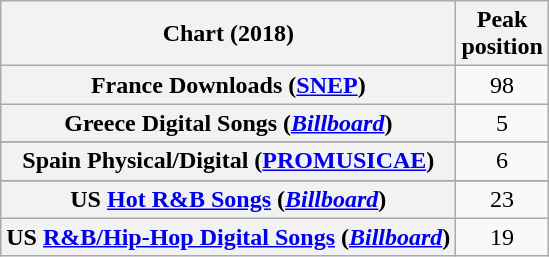<table class="wikitable sortable plainrowheaders" style="text-align:center">
<tr>
<th>Chart (2018)</th>
<th>Peak<br>position</th>
</tr>
<tr>
<th scope="row">France Downloads (<a href='#'>SNEP</a>)</th>
<td>98</td>
</tr>
<tr>
<th scope="row">Greece Digital Songs (<a href='#'><em>Billboard</em></a>)</th>
<td>5</td>
</tr>
<tr>
</tr>
<tr>
<th scope="row">Spain Physical/Digital (<a href='#'>PROMUSICAE</a>)</th>
<td>6</td>
</tr>
<tr>
</tr>
<tr>
<th scope="row">US <a href='#'>Hot R&B Songs</a> (<a href='#'><em>Billboard</em></a>)</th>
<td>23</td>
</tr>
<tr>
<th scope="row">US <a href='#'>R&B/Hip-Hop Digital Songs</a> (<a href='#'><em>Billboard</em></a>)</th>
<td>19</td>
</tr>
</table>
